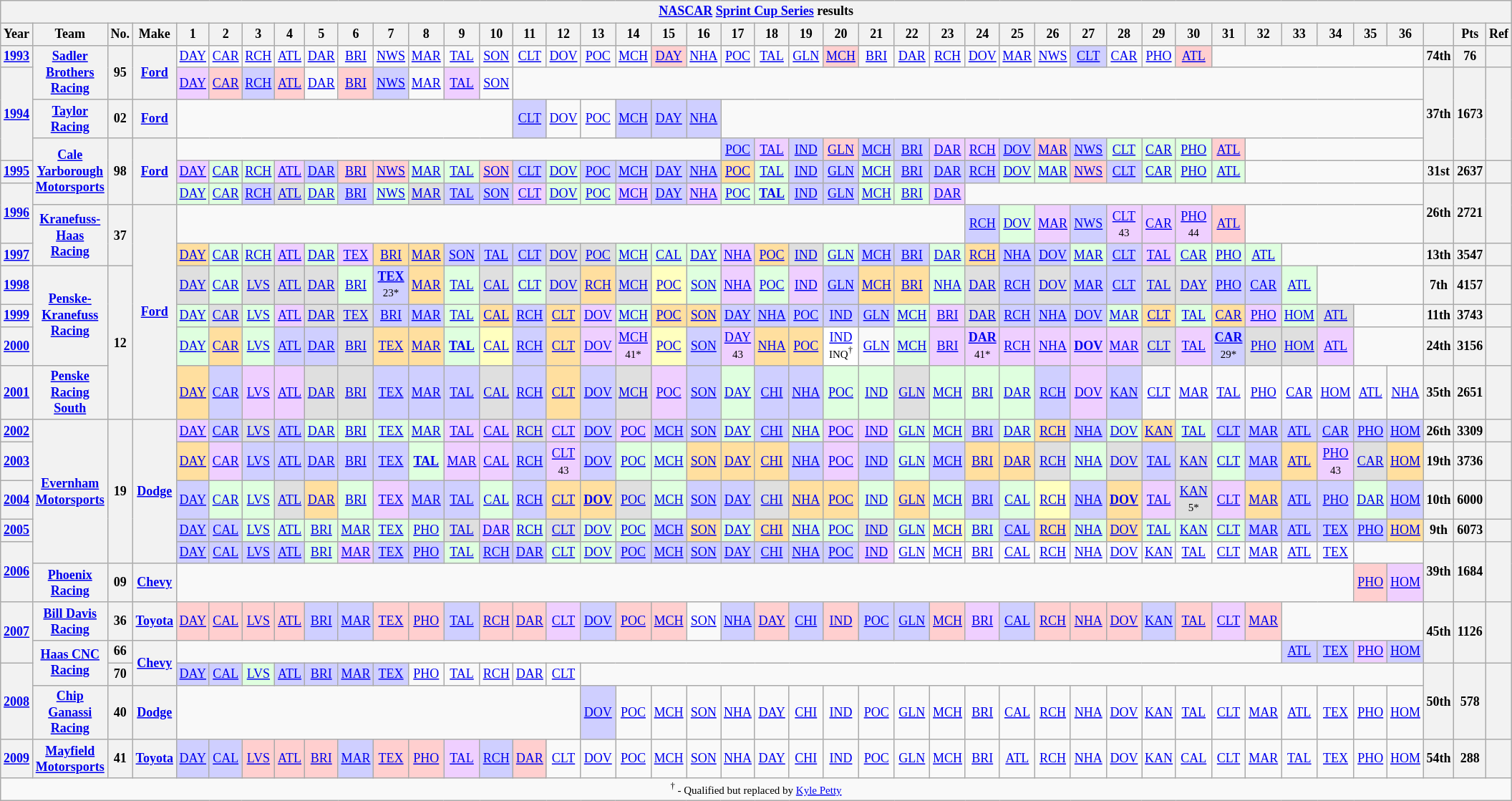<table class="wikitable" style="text-align:center; font-size:75%">
<tr>
<th colspan=45><a href='#'>NASCAR</a> <a href='#'>Sprint Cup Series</a> results</th>
</tr>
<tr>
<th>Year</th>
<th>Team</th>
<th>No.</th>
<th>Make</th>
<th>1</th>
<th>2</th>
<th>3</th>
<th>4</th>
<th>5</th>
<th>6</th>
<th>7</th>
<th>8</th>
<th>9</th>
<th>10</th>
<th>11</th>
<th>12</th>
<th>13</th>
<th>14</th>
<th>15</th>
<th>16</th>
<th>17</th>
<th>18</th>
<th>19</th>
<th>20</th>
<th>21</th>
<th>22</th>
<th>23</th>
<th>24</th>
<th>25</th>
<th>26</th>
<th>27</th>
<th>28</th>
<th>29</th>
<th>30</th>
<th>31</th>
<th>32</th>
<th>33</th>
<th>34</th>
<th>35</th>
<th>36</th>
<th></th>
<th>Pts</th>
<th>Ref</th>
</tr>
<tr>
<th><a href='#'>1993</a></th>
<th rowspan=2><a href='#'>Sadler Brothers Racing</a></th>
<th rowspan=2>95</th>
<th rowspan=2><a href='#'>Ford</a></th>
<td><a href='#'>DAY</a></td>
<td><a href='#'>CAR</a></td>
<td><a href='#'>RCH</a></td>
<td><a href='#'>ATL</a></td>
<td><a href='#'>DAR</a></td>
<td><a href='#'>BRI</a></td>
<td><a href='#'>NWS</a></td>
<td><a href='#'>MAR</a></td>
<td><a href='#'>TAL</a></td>
<td><a href='#'>SON</a></td>
<td><a href='#'>CLT</a></td>
<td><a href='#'>DOV</a></td>
<td><a href='#'>POC</a></td>
<td><a href='#'>MCH</a></td>
<td style="background:#FFCFCF;"><a href='#'>DAY</a><br></td>
<td><a href='#'>NHA</a></td>
<td><a href='#'>POC</a></td>
<td><a href='#'>TAL</a></td>
<td><a href='#'>GLN</a></td>
<td style="background:#FFCFCF;"><a href='#'>MCH</a><br></td>
<td><a href='#'>BRI</a></td>
<td><a href='#'>DAR</a></td>
<td><a href='#'>RCH</a></td>
<td><a href='#'>DOV</a></td>
<td><a href='#'>MAR</a></td>
<td><a href='#'>NWS</a></td>
<td style="background:#CFCFFF;"><a href='#'>CLT</a><br></td>
<td><a href='#'>CAR</a></td>
<td><a href='#'>PHO</a></td>
<td style="background:#FFCFCF;"><a href='#'>ATL</a><br></td>
<td colspan=6></td>
<th>74th</th>
<th>76</th>
<th></th>
</tr>
<tr>
<th rowspan=3><a href='#'>1994</a></th>
<td style="background:#EFCFFF;"><a href='#'>DAY</a><br></td>
<td style="background:#FFCFCF;"><a href='#'>CAR</a><br></td>
<td style="background:#CFCFFF;"><a href='#'>RCH</a><br></td>
<td style="background:#FFCFCF;"><a href='#'>ATL</a><br></td>
<td><a href='#'>DAR</a></td>
<td style="background:#FFCFCF;"><a href='#'>BRI</a><br></td>
<td style="background:#CFCFFF;"><a href='#'>NWS</a><br></td>
<td><a href='#'>MAR</a></td>
<td style="background:#EFCFFF;"><a href='#'>TAL</a><br></td>
<td><a href='#'>SON</a></td>
<td colspan=26></td>
<th rowspan=3>37th</th>
<th rowspan=3>1673</th>
<th rowspan=3></th>
</tr>
<tr>
<th><a href='#'>Taylor Racing</a></th>
<th>02</th>
<th><a href='#'>Ford</a></th>
<td colspan=10></td>
<td style="background:#CFCFFF;"><a href='#'>CLT</a><br></td>
<td><a href='#'>DOV</a></td>
<td><a href='#'>POC</a></td>
<td style="background:#CFCFFF;"><a href='#'>MCH</a><br></td>
<td style="background:#CFCFFF;"><a href='#'>DAY</a><br></td>
<td style="background:#CFCFFF;"><a href='#'>NHA</a><br></td>
<td colspan=20></td>
</tr>
<tr>
<th rowspan=3><a href='#'>Cale Yarborough Motorsports</a></th>
<th rowspan=3>98</th>
<th rowspan=3><a href='#'>Ford</a></th>
<td colspan=16></td>
<td style="background:#CFCFFF;"><a href='#'>POC</a><br></td>
<td style="background:#EFCFFF;"><a href='#'>TAL</a><br></td>
<td style="background:#CFCFFF;"><a href='#'>IND</a><br></td>
<td style="background:#FFCFCF;"><a href='#'>GLN</a><br></td>
<td style="background:#CFCFFF;"><a href='#'>MCH</a><br></td>
<td style="background:#CFCFFF;"><a href='#'>BRI</a><br></td>
<td style="background:#EFCFFF;"><a href='#'>DAR</a><br></td>
<td style="background:#EFCFFF;"><a href='#'>RCH</a><br></td>
<td style="background:#CFCFFF;"><a href='#'>DOV</a><br></td>
<td style="background:#FFCFCF;"><a href='#'>MAR</a><br></td>
<td style="background:#CFCFFF;"><a href='#'>NWS</a><br></td>
<td style="background:#DFFFDF;"><a href='#'>CLT</a><br></td>
<td style="background:#DFFFDF;"><a href='#'>CAR</a><br></td>
<td style="background:#DFFFDF;"><a href='#'>PHO</a><br></td>
<td style="background:#FFCFCF;"><a href='#'>ATL</a><br></td>
<td colspan=5></td>
</tr>
<tr>
<th><a href='#'>1995</a></th>
<td style="background:#EFCFFF;"><a href='#'>DAY</a><br></td>
<td style="background:#DFFFDF;"><a href='#'>CAR</a><br></td>
<td style="background:#DFFFDF;"><a href='#'>RCH</a><br></td>
<td style="background:#EFCFFF;"><a href='#'>ATL</a><br></td>
<td style="background:#CFCFFF;"><a href='#'>DAR</a><br></td>
<td style="background:#FFCFCF;"><a href='#'>BRI</a><br></td>
<td style="background:#FFCFCF;"><a href='#'>NWS</a><br></td>
<td style="background:#DFFFDF;"><a href='#'>MAR</a><br></td>
<td style="background:#DFFFDF;"><a href='#'>TAL</a><br></td>
<td style="background:#FFCFCF;"><a href='#'>SON</a><br></td>
<td style="background:#CFCFFF;"><a href='#'>CLT</a><br></td>
<td style="background:#DFFFDF;"><a href='#'>DOV</a><br></td>
<td style="background:#CFCFFF;"><a href='#'>POC</a><br></td>
<td style="background:#CFCFFF;"><a href='#'>MCH</a><br></td>
<td style="background:#CFCFFF;"><a href='#'>DAY</a><br></td>
<td style="background:#CFCFFF;"><a href='#'>NHA</a><br></td>
<td style="background:#FFDF9F;"><a href='#'>POC</a><br></td>
<td style="background:#DFFFDF;"><a href='#'>TAL</a><br></td>
<td style="background:#CFCFFF;"><a href='#'>IND</a><br></td>
<td style="background:#CFCFFF;"><a href='#'>GLN</a><br></td>
<td style="background:#DFFFDF;"><a href='#'>MCH</a><br></td>
<td style="background:#CFCFFF;"><a href='#'>BRI</a><br></td>
<td style="background:#CFCFFF;"><a href='#'>DAR</a><br></td>
<td style="background:#CFCFFF;"><a href='#'>RCH</a><br></td>
<td style="background:#DFFFDF;"><a href='#'>DOV</a><br></td>
<td style="background:#DFFFDF;"><a href='#'>MAR</a><br></td>
<td style="background:#FFCFCF;"><a href='#'>NWS</a><br></td>
<td style="background:#CFCFFF;"><a href='#'>CLT</a><br></td>
<td style="background:#DFFFDF;"><a href='#'>CAR</a><br></td>
<td style="background:#DFFFDF;"><a href='#'>PHO</a><br></td>
<td style="background:#DFFFDF;"><a href='#'>ATL</a><br></td>
<td colspan=5></td>
<th>31st</th>
<th>2637</th>
<th></th>
</tr>
<tr>
<th rowspan=2><a href='#'>1996</a></th>
<td style="background:#DFFFDF;"><a href='#'>DAY</a><br></td>
<td style="background:#DFFFDF;"><a href='#'>CAR</a><br></td>
<td style="background:#CFCFFF;"><a href='#'>RCH</a><br></td>
<td style="background:#DFDFDF;"><a href='#'>ATL</a><br></td>
<td style="background:#DFFFDF;"><a href='#'>DAR</a><br></td>
<td style="background:#CFCFFF;"><a href='#'>BRI</a><br></td>
<td style="background:#DFFFDF;"><a href='#'>NWS</a><br></td>
<td style="background:#DFDFDF;"><a href='#'>MAR</a><br></td>
<td style="background:#CFCFFF;"><a href='#'>TAL</a><br></td>
<td style="background:#CFCFFF;"><a href='#'>SON</a><br></td>
<td style="background:#EFCFFF;"><a href='#'>CLT</a><br></td>
<td style="background:#DFFFDF;"><a href='#'>DOV</a><br></td>
<td style="background:#DFFFDF;"><a href='#'>POC</a><br></td>
<td style="background:#EFCFFF;"><a href='#'>MCH</a><br></td>
<td style="background:#CFCFFF;"><a href='#'>DAY</a><br></td>
<td style="background:#EFCFFF;"><a href='#'>NHA</a><br></td>
<td style="background:#DFFFDF;"><a href='#'>POC</a><br></td>
<td style="background:#DFFFDF;"><strong><a href='#'>TAL</a></strong><br></td>
<td style="background:#CFCFFF;"><a href='#'>IND</a><br></td>
<td style="background:#CFCFFF;"><a href='#'>GLN</a><br></td>
<td style="background:#DFFFDF;"><a href='#'>MCH</a><br></td>
<td style="background:#DFFFDF;"><a href='#'>BRI</a><br></td>
<td style="background:#EFCFFF;"><a href='#'>DAR</a><br></td>
<td colspan=13></td>
<th rowspan=2>26th</th>
<th rowspan=2>2721</th>
<th rowspan=2></th>
</tr>
<tr>
<th rowspan=2><a href='#'>Kranefuss-Haas Racing</a></th>
<th rowspan=2>37</th>
<th rowspan=6><a href='#'>Ford</a></th>
<td colspan=23></td>
<td style="background:#CFCFFF;"><a href='#'>RCH</a><br></td>
<td style="background:#DFFFDF;"><a href='#'>DOV</a><br></td>
<td style="background:#EFCFFF;"><a href='#'>MAR</a><br></td>
<td style="background:#CFCFFF;"><a href='#'>NWS</a><br></td>
<td style="background:#EFCFFF;"><a href='#'>CLT</a><br><small>43</small></td>
<td style="background:#EFCFFF;"><a href='#'>CAR</a><br></td>
<td style="background:#EFCFFF;"><a href='#'>PHO</a><br><small>44</small></td>
<td style="background:#FFCFCF;"><a href='#'>ATL</a><br></td>
<td colspan=5></td>
</tr>
<tr>
<th><a href='#'>1997</a></th>
<td style="background:#FFDF9F;"><a href='#'>DAY</a><br></td>
<td style="background:#DFFFDF;"><a href='#'>CAR</a><br></td>
<td style="background:#DFFFDF;"><a href='#'>RCH</a><br></td>
<td style="background:#EFCFFF;"><a href='#'>ATL</a><br></td>
<td style="background:#DFFFDF;"><a href='#'>DAR</a><br></td>
<td style="background:#EFCFFF;"><a href='#'>TEX</a><br></td>
<td style="background:#FFDF9F;"><a href='#'>BRI</a><br></td>
<td style="background:#FFDF9F;"><a href='#'>MAR</a><br></td>
<td style="background:#CFCFFF;"><a href='#'>SON</a><br></td>
<td style="background:#CFCFFF;"><a href='#'>TAL</a><br></td>
<td style="background:#CFCFFF;"><a href='#'>CLT</a><br></td>
<td style="background:#DFDFDF;"><a href='#'>DOV</a><br></td>
<td style="background:#DFDFDF;"><a href='#'>POC</a><br></td>
<td style="background:#DFFFDF;"><a href='#'>MCH</a><br></td>
<td style="background:#DFFFDF;"><a href='#'>CAL</a><br></td>
<td style="background:#DFFFDF;"><a href='#'>DAY</a><br></td>
<td style="background:#EFCFFF;"><a href='#'>NHA</a><br></td>
<td style="background:#FFDF9F;"><a href='#'>POC</a><br></td>
<td style="background:#DFDFDF;"><a href='#'>IND</a><br></td>
<td style="background:#DFFFDF;"><a href='#'>GLN</a><br></td>
<td style="background:#CFCFFF;"><a href='#'>MCH</a><br></td>
<td style="background:#CFCFFF;"><a href='#'>BRI</a><br></td>
<td style="background:#DFFFDF;"><a href='#'>DAR</a><br></td>
<td style="background:#FFDF9F;"><a href='#'>RCH</a><br></td>
<td style="background:#CFCFFF;"><a href='#'>NHA</a><br></td>
<td style="background:#CFCFFF;"><a href='#'>DOV</a><br></td>
<td style="background:#DFFFDF;"><a href='#'>MAR</a><br></td>
<td style="background:#CFCFFF;"><a href='#'>CLT</a><br></td>
<td style="background:#EFCFFF;"><a href='#'>TAL</a><br></td>
<td style="background:#DFFFDF;"><a href='#'>CAR</a><br></td>
<td style="background:#DFFFDF;"><a href='#'>PHO</a><br></td>
<td style="background:#DFFFDF;"><a href='#'>ATL</a><br></td>
<td colspan=4></td>
<th>13th</th>
<th>3547</th>
<th></th>
</tr>
<tr>
<th><a href='#'>1998</a></th>
<th rowspan=3><a href='#'>Penske-Kranefuss Racing</a></th>
<th rowspan=4>12</th>
<td style="background:#DFDFDF;"><a href='#'>DAY</a><br></td>
<td style="background:#DFFFDF;"><a href='#'>CAR</a><br></td>
<td style="background:#DFDFDF;"><a href='#'>LVS</a><br></td>
<td style="background:#DFDFDF;"><a href='#'>ATL</a><br></td>
<td style="background:#DFDFDF;"><a href='#'>DAR</a><br></td>
<td style="background:#DFFFDF;"><a href='#'>BRI</a><br></td>
<td style="background:#CFCFFF;"><strong><a href='#'>TEX</a></strong><br><small>23*</small></td>
<td style="background:#FFDF9F;"><a href='#'>MAR</a><br></td>
<td style="background:#DFFFDF;"><a href='#'>TAL</a><br></td>
<td style="background:#DFDFDF;"><a href='#'>CAL</a><br></td>
<td style="background:#DFFFDF;"><a href='#'>CLT</a><br></td>
<td style="background:#DFDFDF;"><a href='#'>DOV</a><br></td>
<td style="background:#FFDF9F;"><a href='#'>RCH</a><br></td>
<td style="background:#DFDFDF;"><a href='#'>MCH</a><br></td>
<td style="background:#FFFFBF;"><a href='#'>POC</a><br></td>
<td style="background:#DFFFDF;"><a href='#'>SON</a><br></td>
<td style="background:#EFCFFF;"><a href='#'>NHA</a><br></td>
<td style="background:#DFFFDF;"><a href='#'>POC</a><br></td>
<td style="background:#EFCFFF;"><a href='#'>IND</a><br></td>
<td style="background:#CFCFFF;"><a href='#'>GLN</a><br></td>
<td style="background:#FFDF9F;"><a href='#'>MCH</a><br></td>
<td style="background:#FFDF9F;"><a href='#'>BRI</a><br></td>
<td style="background:#DFFFDF;"><a href='#'>NHA</a><br></td>
<td style="background:#DFDFDF;"><a href='#'>DAR</a><br></td>
<td style="background:#CFCFFF;"><a href='#'>RCH</a><br></td>
<td style="background:#DFDFDF;"><a href='#'>DOV</a><br></td>
<td style="background:#CFCFFF;"><a href='#'>MAR</a><br></td>
<td style="background:#CFCFFF;"><a href='#'>CLT</a><br></td>
<td style="background:#DFDFDF;"><a href='#'>TAL</a><br></td>
<td style="background:#DFDFDF;"><a href='#'>DAY</a><br></td>
<td style="background:#CFCFFF;"><a href='#'>PHO</a><br></td>
<td style="background:#CFCFFF;"><a href='#'>CAR</a><br></td>
<td style="background:#DFFFDF;"><a href='#'>ATL</a><br></td>
<td colspan=3></td>
<th>7th</th>
<th>4157</th>
<th></th>
</tr>
<tr>
<th><a href='#'>1999</a></th>
<td style="background:#DFFFDF;"><a href='#'>DAY</a><br></td>
<td style="background:#DFDFDF;"><a href='#'>CAR</a><br></td>
<td style="background:#DFFFDF;"><a href='#'>LVS</a><br></td>
<td style="background:#EFCFFF;"><a href='#'>ATL</a><br></td>
<td style="background:#DFDFDF;"><a href='#'>DAR</a><br></td>
<td style="background:#DFDFDF;"><a href='#'>TEX</a><br></td>
<td style="background:#CFCFFF;"><a href='#'>BRI</a><br></td>
<td style="background:#CFCFFF;"><a href='#'>MAR</a><br></td>
<td style="background:#DFFFDF;"><a href='#'>TAL</a><br></td>
<td style="background:#FFDF9F;"><a href='#'>CAL</a><br></td>
<td style="background:#CFCFFF;"><a href='#'>RCH</a><br></td>
<td style="background:#FFDF9F;"><a href='#'>CLT</a><br></td>
<td style="background:#EFCFFF;"><a href='#'>DOV</a><br> </td>
<td style="background:#DFFFDF;"><a href='#'>MCH</a><br></td>
<td style="background:#FFDF9F;"><a href='#'>POC</a><br></td>
<td style="background:#FFDF9F;"><a href='#'>SON</a><br></td>
<td style="background:#CFCFFF;"><a href='#'>DAY</a><br></td>
<td style="background:#CFCFFF;"><a href='#'>NHA</a><br></td>
<td style="background:#CFCFFF;"><a href='#'>POC</a><br></td>
<td style="background:#CFCFFF;"><a href='#'>IND</a><br></td>
<td style="background:#CFCFFF;"><a href='#'>GLN</a><br></td>
<td style="background:#DFFFDF;"><a href='#'>MCH</a><br></td>
<td style="background:#EFCFFF;"><a href='#'>BRI</a><br></td>
<td style="background:#DFDFDF;"><a href='#'>DAR</a><br></td>
<td style="background:#CFCFFF;"><a href='#'>RCH</a><br></td>
<td style="background:#CFCFFF;"><a href='#'>NHA</a><br></td>
<td style="background:#CFCFFF;"><a href='#'>DOV</a><br></td>
<td style="background:#DFFFDF;"><a href='#'>MAR</a><br></td>
<td style="background:#FFDF9F;"><a href='#'>CLT</a><br></td>
<td style="background:#DFFFDF;"><a href='#'>TAL</a><br></td>
<td style="background:#FFDF9F;"><a href='#'>CAR</a><br></td>
<td style="background:#EFCFFF;"><a href='#'>PHO</a><br></td>
<td style="background:#DFFFDF;"><a href='#'>HOM</a><br></td>
<td style="background:#DFDFDF;"><a href='#'>ATL</a><br></td>
<td colspan=2></td>
<th>11th</th>
<th>3743</th>
<th></th>
</tr>
<tr>
<th><a href='#'>2000</a></th>
<td style="background:#DFFFDF;"><a href='#'>DAY</a><br></td>
<td style="background:#FFDF9F;"><a href='#'>CAR</a><br></td>
<td style="background:#DFFFDF;"><a href='#'>LVS</a><br></td>
<td style="background:#CFCFFF;"><a href='#'>ATL</a><br></td>
<td style="background:#CFCFFF;"><a href='#'>DAR</a><br></td>
<td style="background:#DFDFDF;"><a href='#'>BRI</a><br></td>
<td style="background:#FFDF9F;"><a href='#'>TEX</a><br></td>
<td style="background:#FFDF9F;"><a href='#'>MAR</a><br></td>
<td style="background:#DFFFDF;"><strong><a href='#'>TAL</a></strong><br></td>
<td style="background:#FFFFBF;"><a href='#'>CAL</a><br></td>
<td style="background:#CFCFFF;"><a href='#'>RCH</a><br></td>
<td style="background:#FFDF9F;"><a href='#'>CLT</a><br></td>
<td style="background:#EFCFFF;"><a href='#'>DOV</a><br></td>
<td style="background:#EFCFFF;"><a href='#'>MCH</a><br><small>41*</small></td>
<td style="background:#FFFFBF;"><a href='#'>POC</a><br></td>
<td style="background:#CFCFFF;"><a href='#'>SON</a><br></td>
<td style="background:#EFCFFF;"><a href='#'>DAY</a><br><small>43</small></td>
<td style="background:#FFDF9F;"><a href='#'>NHA</a><br></td>
<td style="background:#FFDF9F;"><a href='#'>POC</a><br></td>
<td style="background:#FFFFFF;"><a href='#'>IND</a><br><small>INQ<sup>†</sup></small></td>
<td><a href='#'>GLN</a></td>
<td style="background:#DFFFDF;"><a href='#'>MCH</a><br></td>
<td style="background:#EFCFFF;"><a href='#'>BRI</a><br></td>
<td style="background:#EFCFFF;"><strong><a href='#'>DAR</a></strong><br><small>41*</small></td>
<td style="background:#EFCFFF;"><a href='#'>RCH</a><br></td>
<td style="background:#EFCFFF;"><a href='#'>NHA</a><br></td>
<td style="background:#EFCFFF;"><strong><a href='#'>DOV</a></strong><br></td>
<td style="background:#EFCFFF;"><a href='#'>MAR</a><br></td>
<td style="background:#DFDFDF;"><a href='#'>CLT</a><br></td>
<td style="background:#EFCFFF;"><a href='#'>TAL</a><br></td>
<td style="background:#CFCFFF;"><strong><a href='#'>CAR</a></strong><br><small>29*</small></td>
<td style="background:#DFDFDF;"><a href='#'>PHO</a><br></td>
<td style="background:#DFDFDF;"><a href='#'>HOM</a><br></td>
<td style="background:#EFCFFF;"><a href='#'>ATL</a><br></td>
<td colspan=2></td>
<th>24th</th>
<th>3156</th>
<th></th>
</tr>
<tr>
<th><a href='#'>2001</a></th>
<th><a href='#'>Penske Racing South</a></th>
<td style="background:#FFDF9F;"><a href='#'>DAY</a><br></td>
<td style="background:#CFCFFF;"><a href='#'>CAR</a><br></td>
<td style="background:#EFCFFF;"><a href='#'>LVS</a><br></td>
<td style="background:#EFCFFF;"><a href='#'>ATL</a><br></td>
<td style="background:#DFDFDF;"><a href='#'>DAR</a><br></td>
<td style="background:#DFDFDF;"><a href='#'>BRI</a><br></td>
<td style="background:#CFCFFF;"><a href='#'>TEX</a><br></td>
<td style="background:#CFCFFF;"><a href='#'>MAR</a><br></td>
<td style="background:#CFCFFF;"><a href='#'>TAL</a><br></td>
<td style="background:#DFDFDF;"><a href='#'>CAL</a><br></td>
<td style="background:#CFCFFF;"><a href='#'>RCH</a><br></td>
<td style="background:#FFDF9F;"><a href='#'>CLT</a><br></td>
<td style="background:#CFCFFF;"><a href='#'>DOV</a><br></td>
<td style="background:#DFDFDF;"><a href='#'>MCH</a><br></td>
<td style="background:#EFCFFF;"><a href='#'>POC</a><br></td>
<td style="background:#CFCFFF;"><a href='#'>SON</a><br></td>
<td style="background:#DFFFDF;"><a href='#'>DAY</a><br></td>
<td style="background:#CFCFFF;"><a href='#'>CHI</a><br></td>
<td style="background:#CFCFFF;"><a href='#'>NHA</a><br></td>
<td style="background:#DFFFDF;"><a href='#'>POC</a><br></td>
<td style="background:#DFFFDF;"><a href='#'>IND</a><br></td>
<td style="background:#DFDFDF;"><a href='#'>GLN</a><br></td>
<td style="background:#DFFFDF;"><a href='#'>MCH</a><br></td>
<td style="background:#DFFFDF;"><a href='#'>BRI</a><br></td>
<td style="background:#DFFFDF;"><a href='#'>DAR</a><br></td>
<td style="background:#CFCFFF;"><a href='#'>RCH</a><br></td>
<td style="background:#EFCFFF;"><a href='#'>DOV</a><br></td>
<td style="background:#CFCFFF;"><a href='#'>KAN</a><br></td>
<td><a href='#'>CLT</a></td>
<td><a href='#'>MAR</a></td>
<td><a href='#'>TAL</a></td>
<td><a href='#'>PHO</a></td>
<td><a href='#'>CAR</a></td>
<td><a href='#'>HOM</a></td>
<td><a href='#'>ATL</a></td>
<td><a href='#'>NHA</a></td>
<th>35th</th>
<th>2651</th>
<th></th>
</tr>
<tr>
<th><a href='#'>2002</a></th>
<th rowspan=5><a href='#'>Evernham Motorsports</a></th>
<th rowspan=5>19</th>
<th rowspan=5><a href='#'>Dodge</a></th>
<td style="background:#EFCFFF;"><a href='#'>DAY</a><br></td>
<td style="background:#CFCFFF;"><a href='#'>CAR</a><br></td>
<td style="background:#DFDFDF;"><a href='#'>LVS</a><br></td>
<td style="background:#CFCFFF;"><a href='#'>ATL</a><br></td>
<td style="background:#DFFFDF;"><a href='#'>DAR</a><br></td>
<td style="background:#DFFFDF;"><a href='#'>BRI</a><br></td>
<td style="background:#DFFFDF;"><a href='#'>TEX</a><br></td>
<td style="background:#DFFFDF;"><a href='#'>MAR</a><br></td>
<td style="background:#EFCFFF;"><a href='#'>TAL</a><br></td>
<td style="background:#EFCFFF;"><a href='#'>CAL</a><br></td>
<td style="background:#DFDFDF;"><a href='#'>RCH</a><br></td>
<td style="background:#EFCFFF;"><a href='#'>CLT</a><br></td>
<td style="background:#CFCFFF;"><a href='#'>DOV</a><br></td>
<td style="background:#EFCFFF;"><a href='#'>POC</a><br></td>
<td style="background:#CFCFFF;"><a href='#'>MCH</a><br></td>
<td style="background:#CFCFFF;"><a href='#'>SON</a><br></td>
<td style="background:#DFFFDF;"><a href='#'>DAY</a><br></td>
<td style="background:#CFCFFF;"><a href='#'>CHI</a><br></td>
<td style="background:#DFFFDF;"><a href='#'>NHA</a><br></td>
<td style="background:#EFCFFF;"><a href='#'>POC</a><br></td>
<td style="background:#EFCFFF;"><a href='#'>IND</a><br></td>
<td style="background:#DFFFDF;"><a href='#'>GLN</a><br></td>
<td style="background:#DFFFDF;"><a href='#'>MCH</a><br></td>
<td style="background:#CFCFFF;"><a href='#'>BRI</a><br></td>
<td style="background:#DFFFDF;"><a href='#'>DAR</a><br></td>
<td style="background:#FFDF9F;"><a href='#'>RCH</a><br></td>
<td style="background:#CFCFFF;"><a href='#'>NHA</a><br></td>
<td style="background:#DFFFDF;"><a href='#'>DOV</a><br></td>
<td style="background:#FFDF9F;"><a href='#'>KAN</a><br></td>
<td style="background:#DFFFDF;"><a href='#'>TAL</a><br></td>
<td style="background:#CFCFFF;"><a href='#'>CLT</a><br></td>
<td style="background:#CFCFFF;"><a href='#'>MAR</a><br></td>
<td style="background:#CFCFFF;"><a href='#'>ATL</a><br></td>
<td style="background:#CFCFFF;"><a href='#'>CAR</a><br></td>
<td style="background:#CFCFFF;"><a href='#'>PHO</a><br></td>
<td style="background:#CFCFFF;"><a href='#'>HOM</a><br></td>
<th>26th</th>
<th>3309</th>
<th></th>
</tr>
<tr>
<th><a href='#'>2003</a></th>
<td style="background:#FFDF9F;"><a href='#'>DAY</a><br></td>
<td style="background:#EFCFFF;"><a href='#'>CAR</a><br></td>
<td style="background:#CFCFFF;"><a href='#'>LVS</a><br></td>
<td style="background:#CFCFFF;"><a href='#'>ATL</a><br></td>
<td style="background:#CFCFFF;"><a href='#'>DAR</a><br></td>
<td style="background:#CFCFFF;"><a href='#'>BRI</a><br></td>
<td style="background:#CFCFFF;"><a href='#'>TEX</a><br></td>
<td style="background:#DFFFDF;"><strong><a href='#'>TAL</a></strong><br></td>
<td style="background:#EFCFFF;"><a href='#'>MAR</a><br></td>
<td style="background:#EFCFFF;"><a href='#'>CAL</a><br></td>
<td style="background:#CFCFFF;"><a href='#'>RCH</a><br></td>
<td style="background:#EFCFFF;"><a href='#'>CLT</a><br><small>43</small></td>
<td style="background:#CFCFFF;"><a href='#'>DOV</a><br></td>
<td style="background:#DFFFDF;"><a href='#'>POC</a><br></td>
<td style="background:#DFFFDF;"><a href='#'>MCH</a><br></td>
<td style="background:#FFDF9F;"><a href='#'>SON</a><br></td>
<td style="background:#FFDF9F;"><a href='#'>DAY</a><br></td>
<td style="background:#FFDF9F;"><a href='#'>CHI</a><br></td>
<td style="background:#CFCFFF;"><a href='#'>NHA</a><br></td>
<td style="background:#EFCFFF;"><a href='#'>POC</a><br></td>
<td style="background:#CFCFFF;"><a href='#'>IND</a><br></td>
<td style="background:#DFFFDF;"><a href='#'>GLN</a><br></td>
<td style="background:#CFCFFF;"><a href='#'>MCH</a><br></td>
<td style="background:#FFDF9F;"><a href='#'>BRI</a><br></td>
<td style="background:#FFDF9F;"><a href='#'>DAR</a><br></td>
<td style="background:#DFDFDF;"><a href='#'>RCH</a><br></td>
<td style="background:#DFFFDF;"><a href='#'>NHA</a><br></td>
<td style="background:#DFDFDF;"><a href='#'>DOV</a><br></td>
<td style="background:#CFCFFF;"><a href='#'>TAL</a><br></td>
<td style="background:#DFDFDF;"><a href='#'>KAN</a><br></td>
<td style="background:#DFFFDF;"><a href='#'>CLT</a><br></td>
<td style="background:#CFCFFF;"><a href='#'>MAR</a><br></td>
<td style="background:#FFDF9F;"><a href='#'>ATL</a><br></td>
<td style="background:#EFCFFF;"><a href='#'>PHO</a><br><small>43</small></td>
<td style="background:#DFDFDF;"><a href='#'>CAR</a><br></td>
<td style="background:#FFDF9F;"><a href='#'>HOM</a><br></td>
<th>19th</th>
<th>3736</th>
<th></th>
</tr>
<tr>
<th><a href='#'>2004</a></th>
<td style="background:#CFCFFF;"><a href='#'>DAY</a><br></td>
<td style="background:#DFFFDF;"><a href='#'>CAR</a><br></td>
<td style="background:#DFFFDF;"><a href='#'>LVS</a><br></td>
<td style="background:#DFDFDF;"><a href='#'>ATL</a><br></td>
<td style="background:#FFDF9F;"><a href='#'>DAR</a><br></td>
<td style="background:#DFFFDF;"><a href='#'>BRI</a><br></td>
<td style="background:#EFCFFF;"><a href='#'>TEX</a><br></td>
<td style="background:#CFCFFF;"><a href='#'>MAR</a><br></td>
<td style="background:#CFCFFF;"><a href='#'>TAL</a><br></td>
<td style="background:#DFFFDF;"><a href='#'>CAL</a><br></td>
<td style="background:#CFCFFF;"><a href='#'>RCH</a><br></td>
<td style="background:#FFDF9F;"><a href='#'>CLT</a><br></td>
<td style="background:#FFDF9F;"><strong><a href='#'>DOV</a></strong><br></td>
<td style="background:#DFDFDF;"><a href='#'>POC</a><br></td>
<td style="background:#DFFFDF;"><a href='#'>MCH</a><br></td>
<td style="background:#CFCFFF;"><a href='#'>SON</a><br></td>
<td style="background:#CFCFFF;"><a href='#'>DAY</a><br></td>
<td style="background:#DFDFDF;"><a href='#'>CHI</a><br></td>
<td style="background:#FFDF9F;"><a href='#'>NHA</a><br></td>
<td style="background:#FFDF9F;"><a href='#'>POC</a><br></td>
<td style="background:#DFFFDF;"><a href='#'>IND</a><br></td>
<td style="background:#FFDF9F;"><a href='#'>GLN</a><br></td>
<td style="background:#DFFFDF;"><a href='#'>MCH</a><br></td>
<td style="background:#CFCFFF;"><a href='#'>BRI</a><br></td>
<td style="background:#DFFFDF;"><a href='#'>CAL</a><br></td>
<td style="background:#FFFFBF;"><a href='#'>RCH</a><br></td>
<td style="background:#CFCFFF;"><a href='#'>NHA</a><br></td>
<td style="background:#FFDF9F;"><strong><a href='#'>DOV</a></strong><br></td>
<td style="background:#EFCFFF;"><a href='#'>TAL</a><br></td>
<td style="background:#DFDFDF;"><a href='#'>KAN</a><br><small>5*</small></td>
<td style="background:#EFCFFF;"><a href='#'>CLT</a><br></td>
<td style="background:#FFDF9F;"><a href='#'>MAR</a><br></td>
<td style="background:#CFCFFF;"><a href='#'>ATL</a><br></td>
<td style="background:#CFCFFF;"><a href='#'>PHO</a><br></td>
<td style="background:#DFFFDF;"><a href='#'>DAR</a><br></td>
<td style="background:#CFCFFF;"><a href='#'>HOM</a><br></td>
<th>10th</th>
<th>6000</th>
<th></th>
</tr>
<tr>
<th><a href='#'>2005</a></th>
<td style="background:#CFCFFF;"><a href='#'>DAY</a><br></td>
<td style="background:#CFCFFF;"><a href='#'>CAL</a><br></td>
<td style="background:#DFFFDF;"><a href='#'>LVS</a><br></td>
<td style="background:#DFFFDF;"><a href='#'>ATL</a><br></td>
<td style="background:#DFFFDF;"><a href='#'>BRI</a><br></td>
<td style="background:#DFFFDF;"><a href='#'>MAR</a><br></td>
<td style="background:#DFFFDF;"><a href='#'>TEX</a><br></td>
<td style="background:#DFFFDF;"><a href='#'>PHO</a><br></td>
<td style="background:#DFDFDF;"><a href='#'>TAL</a><br></td>
<td style="background:#EFCFFF;"><a href='#'>DAR</a><br></td>
<td style="background:#DFFFDF;"><a href='#'>RCH</a><br></td>
<td style="background:#DFDFDF;"><a href='#'>CLT</a><br></td>
<td style="background:#DFFFDF;"><a href='#'>DOV</a><br></td>
<td style="background:#DFFFDF;"><a href='#'>POC</a><br></td>
<td style="background:#CFCFFF;"><a href='#'>MCH</a><br></td>
<td style="background:#FFDF9F;"><a href='#'>SON</a><br></td>
<td style="background:#DFFFDF;"><a href='#'>DAY</a><br></td>
<td style="background:#FFDF9F;"><a href='#'>CHI</a><br></td>
<td style="background:#DFFFDF;"><a href='#'>NHA</a><br></td>
<td style="background:#DFFFDF;"><a href='#'>POC</a><br></td>
<td style="background:#DFDFDF;"><a href='#'>IND</a><br></td>
<td style="background:#DFFFDF;"><a href='#'>GLN</a><br></td>
<td style="background:#FFFFBF;"><a href='#'>MCH</a><br></td>
<td style="background:#DFFFDF;"><a href='#'>BRI</a><br></td>
<td style="background:#CFCFFF;"><a href='#'>CAL</a><br></td>
<td style="background:#FFDF9F;"><a href='#'>RCH</a><br></td>
<td style="background:#DFFFDF;"><a href='#'>NHA</a><br></td>
<td style="background:#FFDF9F;"><a href='#'>DOV</a><br></td>
<td style="background:#DFFFDF;"><a href='#'>TAL</a><br></td>
<td style="background:#DFFFDF;"><a href='#'>KAN</a><br></td>
<td style="background:#DFFFDF;"><a href='#'>CLT</a><br></td>
<td style="background:#CFCFFF;"><a href='#'>MAR</a><br></td>
<td style="background:#CFCFFF;"><a href='#'>ATL</a><br></td>
<td style="background:#CFCFFF;"><a href='#'>TEX</a><br></td>
<td style="background:#CFCFFF;"><a href='#'>PHO</a><br></td>
<td style="background:#FFDF9F;"><a href='#'>HOM</a><br></td>
<th>9th</th>
<th>6073</th>
<th></th>
</tr>
<tr>
<th rowspan=2><a href='#'>2006</a></th>
<td style="background:#CFCFFF;"><a href='#'>DAY</a><br></td>
<td style="background:#CFCFFF;"><a href='#'>CAL</a><br></td>
<td style="background:#CFCFFF;"><a href='#'>LVS</a><br></td>
<td style="background:#CFCFFF;"><a href='#'>ATL</a><br></td>
<td style="background:#DFFFDF;"><a href='#'>BRI</a><br></td>
<td style="background:#EFCFFF;"><a href='#'>MAR</a><br></td>
<td style="background:#CFCFFF;"><a href='#'>TEX</a><br></td>
<td style="background:#CFCFFF;"><a href='#'>PHO</a><br></td>
<td style="background:#DFFFDF;"><a href='#'>TAL</a><br></td>
<td style="background:#CFCFFF;"><a href='#'>RCH</a><br></td>
<td style="background:#CFCFFF;"><a href='#'>DAR</a><br></td>
<td style="background:#DFFFDF;"><a href='#'>CLT</a><br></td>
<td style="background:#DFFFDF;"><a href='#'>DOV</a><br></td>
<td style="background:#CFCFFF;"><a href='#'>POC</a><br></td>
<td style="background:#CFCFFF;"><a href='#'>MCH</a><br></td>
<td style="background:#CFCFFF;"><a href='#'>SON</a><br></td>
<td style="background:#CFCFFF;"><a href='#'>DAY</a><br></td>
<td style="background:#CFCFFF;"><a href='#'>CHI</a><br></td>
<td style="background:#CFCFFF;"><a href='#'>NHA</a><br></td>
<td style="background:#CFCFFF;"><a href='#'>POC</a><br></td>
<td style="background:#EFCFFF;"><a href='#'>IND</a><br></td>
<td><a href='#'>GLN</a></td>
<td><a href='#'>MCH</a></td>
<td><a href='#'>BRI</a></td>
<td><a href='#'>CAL</a></td>
<td><a href='#'>RCH</a></td>
<td><a href='#'>NHA</a></td>
<td><a href='#'>DOV</a></td>
<td><a href='#'>KAN</a></td>
<td><a href='#'>TAL</a></td>
<td><a href='#'>CLT</a></td>
<td><a href='#'>MAR</a></td>
<td><a href='#'>ATL</a></td>
<td><a href='#'>TEX</a></td>
<td colspan=2></td>
<th rowspan=2>39th</th>
<th rowspan=2>1684</th>
<th rowspan=2></th>
</tr>
<tr>
<th><a href='#'>Phoenix Racing</a></th>
<th>09</th>
<th><a href='#'>Chevy</a></th>
<td colspan=34></td>
<td style="background:#FFCFCF;"><a href='#'>PHO</a><br></td>
<td style="background:#EFCFFF;"><a href='#'>HOM</a><br></td>
</tr>
<tr>
<th rowspan=2><a href='#'>2007</a></th>
<th><a href='#'>Bill Davis Racing</a></th>
<th>36</th>
<th><a href='#'>Toyota</a></th>
<td style="background:#FFCFCF;"><a href='#'>DAY</a><br></td>
<td style="background:#FFCFCF;"><a href='#'>CAL</a><br></td>
<td style="background:#FFCFCF;"><a href='#'>LVS</a><br></td>
<td style="background:#FFCFCF;"><a href='#'>ATL</a><br></td>
<td style="background:#CFCFFF;"><a href='#'>BRI</a><br></td>
<td style="background:#CFCFFF;"><a href='#'>MAR</a><br></td>
<td style="background:#FFCFCF;"><a href='#'>TEX</a><br></td>
<td style="background:#FFCFCF;"><a href='#'>PHO</a><br></td>
<td style="background:#CFCFFF;"><a href='#'>TAL</a><br></td>
<td style="background:#FFCFCF;"><a href='#'>RCH</a><br></td>
<td style="background:#FFCFCF;"><a href='#'>DAR</a><br></td>
<td style="background:#EFCFFF;"><a href='#'>CLT</a><br></td>
<td style="background:#CFCFFF;"><a href='#'>DOV</a><br></td>
<td style="background:#FFCFCF;"><a href='#'>POC</a><br></td>
<td style="background:#FFCFCF;"><a href='#'>MCH</a><br></td>
<td><a href='#'>SON</a></td>
<td style="background:#CFCFFF;"><a href='#'>NHA</a><br></td>
<td style="background:#FFCFCF;"><a href='#'>DAY</a><br></td>
<td style="background:#CFCFFF;"><a href='#'>CHI</a><br></td>
<td style="background:#FFCFCF;"><a href='#'>IND</a><br></td>
<td style="background:#CFCFFF;"><a href='#'>POC</a><br></td>
<td style="background:#CFCFFF;"><a href='#'>GLN</a><br></td>
<td style="background:#FFCFCF;"><a href='#'>MCH</a><br></td>
<td style="background:#EFCFFF;"><a href='#'>BRI</a><br></td>
<td style="background:#CFCFFF;"><a href='#'>CAL</a><br></td>
<td style="background:#FFCFCF;"><a href='#'>RCH</a><br></td>
<td style="background:#FFCFCF;"><a href='#'>NHA</a><br></td>
<td style="background:#FFCFCF;"><a href='#'>DOV</a><br></td>
<td style="background:#CFCFFF;"><a href='#'>KAN</a><br></td>
<td style="background:#FFCFCF;"><a href='#'>TAL</a><br></td>
<td style="background:#EFCFFF;"><a href='#'>CLT</a><br></td>
<td style="background:#FFCFCF;"><a href='#'>MAR</a><br></td>
<td colspan=4></td>
<th rowspan=2>45th</th>
<th rowspan=2>1126</th>
<th rowspan=2></th>
</tr>
<tr>
<th rowspan=2><a href='#'>Haas CNC Racing</a></th>
<th>66</th>
<th rowspan=2><a href='#'>Chevy</a></th>
<td colspan=32></td>
<td style="background:#CFCFFF;"><a href='#'>ATL</a><br></td>
<td style="background:#CFCFFF;"><a href='#'>TEX</a><br></td>
<td style="background:#EFCFFF;"><a href='#'>PHO</a><br></td>
<td style="background:#CFCFFF;"><a href='#'>HOM</a><br></td>
</tr>
<tr>
<th rowspan=2><a href='#'>2008</a></th>
<th>70</th>
<td style="background:#CFCFFF;"><a href='#'>DAY</a><br></td>
<td style="background:#CFCFFF;"><a href='#'>CAL</a><br></td>
<td style="background:#DFFFDF;"><a href='#'>LVS</a><br></td>
<td style="background:#CFCFFF;"><a href='#'>ATL</a><br></td>
<td style="background:#CFCFFF;"><a href='#'>BRI</a><br></td>
<td style="background:#CFCFFF;"><a href='#'>MAR</a><br></td>
<td style="background:#CFCFFF;"><a href='#'>TEX</a><br></td>
<td><a href='#'>PHO</a></td>
<td><a href='#'>TAL</a></td>
<td><a href='#'>RCH</a></td>
<td><a href='#'>DAR</a></td>
<td><a href='#'>CLT</a></td>
<td colspan=24></td>
<th rowspan=2>50th</th>
<th rowspan=2>578</th>
<th rowspan=2></th>
</tr>
<tr>
<th><a href='#'>Chip Ganassi Racing</a></th>
<th>40</th>
<th><a href='#'>Dodge</a></th>
<td colspan=12></td>
<td style="background:#CFCFFF;"><a href='#'>DOV</a><br></td>
<td><a href='#'>POC</a></td>
<td><a href='#'>MCH</a></td>
<td><a href='#'>SON</a></td>
<td><a href='#'>NHA</a></td>
<td><a href='#'>DAY</a></td>
<td><a href='#'>CHI</a></td>
<td><a href='#'>IND</a></td>
<td><a href='#'>POC</a></td>
<td><a href='#'>GLN</a></td>
<td><a href='#'>MCH</a></td>
<td><a href='#'>BRI</a></td>
<td><a href='#'>CAL</a></td>
<td><a href='#'>RCH</a></td>
<td><a href='#'>NHA</a></td>
<td><a href='#'>DOV</a></td>
<td><a href='#'>KAN</a></td>
<td><a href='#'>TAL</a></td>
<td><a href='#'>CLT</a></td>
<td><a href='#'>MAR</a></td>
<td><a href='#'>ATL</a></td>
<td><a href='#'>TEX</a></td>
<td><a href='#'>PHO</a></td>
<td><a href='#'>HOM</a></td>
</tr>
<tr>
<th><a href='#'>2009</a></th>
<th><a href='#'>Mayfield Motorsports</a></th>
<th>41</th>
<th><a href='#'>Toyota</a></th>
<td style="background:#CFCFFF;"><a href='#'>DAY</a><br></td>
<td style="background:#CFCFFF;"><a href='#'>CAL</a><br></td>
<td style="background:#FFCFCF;"><a href='#'>LVS</a><br></td>
<td style="background:#FFCFCF;"><a href='#'>ATL</a><br></td>
<td style="background:#FFCFCF;"><a href='#'>BRI</a><br></td>
<td style="background:#CFCFFF;"><a href='#'>MAR</a><br></td>
<td style="background:#FFCFCF;"><a href='#'>TEX</a><br></td>
<td style="background:#FFCFCF;"><a href='#'>PHO</a><br></td>
<td style="background:#EFCFFF;"><a href='#'>TAL</a><br></td>
<td style="background:#CFCFFF;"><a href='#'>RCH</a><br></td>
<td style="background:#FFCFCF;"><a href='#'>DAR</a><br></td>
<td><a href='#'>CLT</a></td>
<td><a href='#'>DOV</a></td>
<td><a href='#'>POC</a></td>
<td><a href='#'>MCH</a></td>
<td><a href='#'>SON</a></td>
<td><a href='#'>NHA</a></td>
<td><a href='#'>DAY</a></td>
<td><a href='#'>CHI</a></td>
<td><a href='#'>IND</a></td>
<td><a href='#'>POC</a></td>
<td><a href='#'>GLN</a></td>
<td><a href='#'>MCH</a></td>
<td><a href='#'>BRI</a></td>
<td><a href='#'>ATL</a></td>
<td><a href='#'>RCH</a></td>
<td><a href='#'>NHA</a></td>
<td><a href='#'>DOV</a></td>
<td><a href='#'>KAN</a></td>
<td><a href='#'>CAL</a></td>
<td><a href='#'>CLT</a></td>
<td><a href='#'>MAR</a></td>
<td><a href='#'>TAL</a></td>
<td><a href='#'>TEX</a></td>
<td><a href='#'>PHO</a></td>
<td><a href='#'>HOM</a></td>
<th>54th</th>
<th>288</th>
<th></th>
</tr>
<tr>
<td colspan=43><small><sup>†</sup> - Qualified but replaced by <a href='#'>Kyle Petty</a></small></td>
</tr>
</table>
